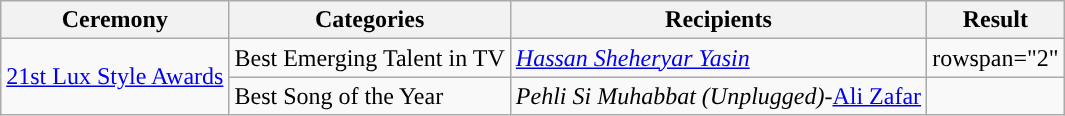<table class="wikitable style">
<tr>
<th>Ceremony</th>
<th>Categories</th>
<th>Recipients</th>
<th>Result</th>
</tr>
<tr>
<td rowspan="7"><a href='#'>21st Lux Style Awards</a></td>
<td>Best Emerging Talent in TV</td>
<td><em><a href='#'>Hassan Sheheryar Yasin</a></em></td>
<td>rowspan="2" </td>
</tr>
<tr>
<td>Best Song of the Year</td>
<td><em>Pehli Si Muhabbat (Unplugged)</em>-<a href='#'>Ali Zafar</a></td>
</tr>
</table>
